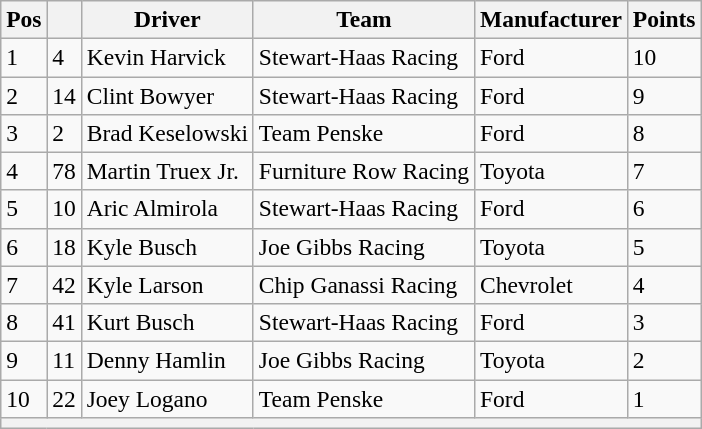<table class="wikitable" style="font-size:98%">
<tr>
<th>Pos</th>
<th></th>
<th>Driver</th>
<th>Team</th>
<th>Manufacturer</th>
<th>Points</th>
</tr>
<tr>
<td>1</td>
<td>4</td>
<td>Kevin Harvick</td>
<td>Stewart-Haas Racing</td>
<td>Ford</td>
<td>10</td>
</tr>
<tr>
<td>2</td>
<td>14</td>
<td>Clint Bowyer</td>
<td>Stewart-Haas Racing</td>
<td>Ford</td>
<td>9</td>
</tr>
<tr>
<td>3</td>
<td>2</td>
<td>Brad Keselowski</td>
<td>Team Penske</td>
<td>Ford</td>
<td>8</td>
</tr>
<tr>
<td>4</td>
<td>78</td>
<td>Martin Truex Jr.</td>
<td>Furniture Row Racing</td>
<td>Toyota</td>
<td>7</td>
</tr>
<tr>
<td>5</td>
<td>10</td>
<td>Aric Almirola</td>
<td>Stewart-Haas Racing</td>
<td>Ford</td>
<td>6</td>
</tr>
<tr>
<td>6</td>
<td>18</td>
<td>Kyle Busch</td>
<td>Joe Gibbs Racing</td>
<td>Toyota</td>
<td>5</td>
</tr>
<tr>
<td>7</td>
<td>42</td>
<td>Kyle Larson</td>
<td>Chip Ganassi Racing</td>
<td>Chevrolet</td>
<td>4</td>
</tr>
<tr>
<td>8</td>
<td>41</td>
<td>Kurt Busch</td>
<td>Stewart-Haas Racing</td>
<td>Ford</td>
<td>3</td>
</tr>
<tr>
<td>9</td>
<td>11</td>
<td>Denny Hamlin</td>
<td>Joe Gibbs Racing</td>
<td>Toyota</td>
<td>2</td>
</tr>
<tr>
<td>10</td>
<td>22</td>
<td>Joey Logano</td>
<td>Team Penske</td>
<td>Ford</td>
<td>1</td>
</tr>
<tr>
<th colspan="6"></th>
</tr>
</table>
